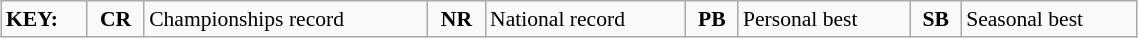<table class="wikitable" style="margin:0.5em auto; font-size:90%;position:relative;" width=60%>
<tr>
<td><strong>KEY:</strong></td>
<td align=center><strong>CR</strong></td>
<td>Championships record</td>
<td align=center><strong>NR</strong></td>
<td>National record</td>
<td align=center><strong>PB</strong></td>
<td>Personal best</td>
<td align=center><strong>SB</strong></td>
<td>Seasonal best</td>
</tr>
</table>
